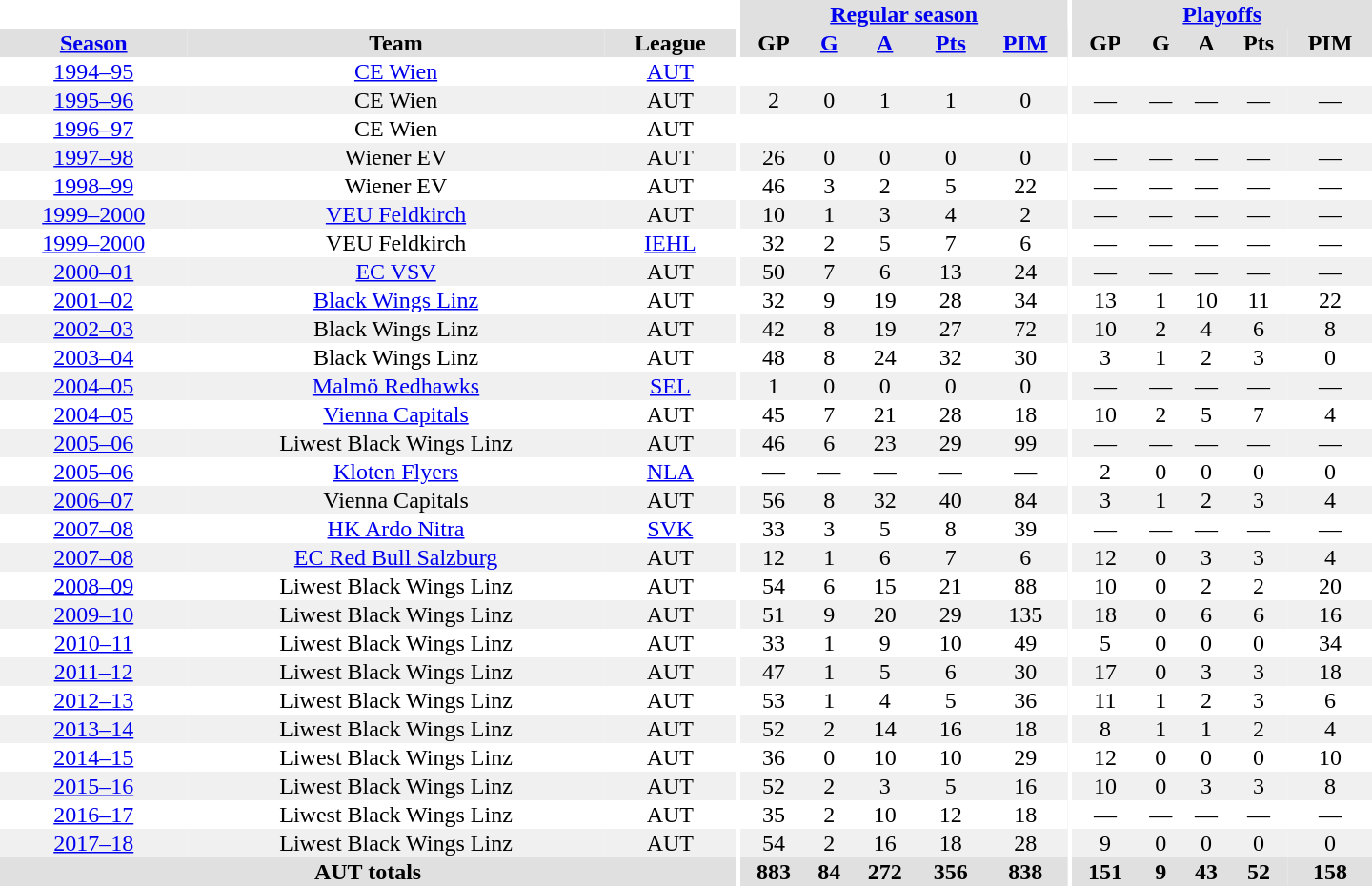<table border="0" cellpadding="1" cellspacing="0" style="text-align:center; width:60em">
<tr bgcolor="#e0e0e0">
<th colspan="3" bgcolor="#ffffff"></th>
<th rowspan="99" bgcolor="#ffffff"></th>
<th colspan="5"><a href='#'>Regular season</a></th>
<th rowspan="99" bgcolor="#ffffff"></th>
<th colspan="5"><a href='#'>Playoffs</a></th>
</tr>
<tr bgcolor="#e0e0e0">
<th><a href='#'>Season</a></th>
<th>Team</th>
<th>League</th>
<th>GP</th>
<th><a href='#'>G</a></th>
<th><a href='#'>A</a></th>
<th><a href='#'>Pts</a></th>
<th><a href='#'>PIM</a></th>
<th>GP</th>
<th>G</th>
<th>A</th>
<th>Pts</th>
<th>PIM</th>
</tr>
<tr>
<td><a href='#'>1994–95</a></td>
<td><a href='#'>CE Wien</a></td>
<td><a href='#'>AUT</a></td>
<td></td>
<td></td>
<td></td>
<td></td>
<td></td>
<td></td>
<td></td>
<td></td>
<td></td>
<td></td>
</tr>
<tr bgcolor="#f0f0f0">
<td><a href='#'>1995–96</a></td>
<td>CE Wien</td>
<td>AUT</td>
<td>2</td>
<td>0</td>
<td>1</td>
<td>1</td>
<td>0</td>
<td>—</td>
<td>—</td>
<td>—</td>
<td>—</td>
<td>—</td>
</tr>
<tr>
<td><a href='#'>1996–97</a></td>
<td>CE Wien</td>
<td>AUT</td>
<td></td>
<td></td>
<td></td>
<td></td>
<td></td>
<td></td>
<td></td>
<td></td>
<td></td>
<td></td>
</tr>
<tr bgcolor="#f0f0f0">
<td><a href='#'>1997–98</a></td>
<td>Wiener EV</td>
<td>AUT</td>
<td>26</td>
<td>0</td>
<td>0</td>
<td>0</td>
<td>0</td>
<td>—</td>
<td>—</td>
<td>—</td>
<td>—</td>
<td>—</td>
</tr>
<tr>
<td><a href='#'>1998–99</a></td>
<td>Wiener EV</td>
<td>AUT</td>
<td>46</td>
<td>3</td>
<td>2</td>
<td>5</td>
<td>22</td>
<td>—</td>
<td>—</td>
<td>—</td>
<td>—</td>
<td>—</td>
</tr>
<tr bgcolor="#f0f0f0">
<td><a href='#'>1999–2000</a></td>
<td><a href='#'>VEU Feldkirch</a></td>
<td>AUT</td>
<td>10</td>
<td>1</td>
<td>3</td>
<td>4</td>
<td>2</td>
<td>—</td>
<td>—</td>
<td>—</td>
<td>—</td>
<td>—</td>
</tr>
<tr>
<td><a href='#'>1999–2000</a></td>
<td>VEU Feldkirch</td>
<td><a href='#'>IEHL</a></td>
<td>32</td>
<td>2</td>
<td>5</td>
<td>7</td>
<td>6</td>
<td>—</td>
<td>—</td>
<td>—</td>
<td>—</td>
<td>—</td>
</tr>
<tr bgcolor="#f0f0f0">
<td><a href='#'>2000–01</a></td>
<td><a href='#'>EC VSV</a></td>
<td>AUT</td>
<td>50</td>
<td>7</td>
<td>6</td>
<td>13</td>
<td>24</td>
<td>—</td>
<td>—</td>
<td>—</td>
<td>—</td>
<td>—</td>
</tr>
<tr>
<td><a href='#'>2001–02</a></td>
<td><a href='#'>Black Wings Linz</a></td>
<td>AUT</td>
<td>32</td>
<td>9</td>
<td>19</td>
<td>28</td>
<td>34</td>
<td>13</td>
<td>1</td>
<td>10</td>
<td>11</td>
<td>22</td>
</tr>
<tr bgcolor="#f0f0f0">
<td><a href='#'>2002–03</a></td>
<td>Black Wings Linz</td>
<td>AUT</td>
<td>42</td>
<td>8</td>
<td>19</td>
<td>27</td>
<td>72</td>
<td>10</td>
<td>2</td>
<td>4</td>
<td>6</td>
<td>8</td>
</tr>
<tr>
<td><a href='#'>2003–04</a></td>
<td>Black Wings Linz</td>
<td>AUT</td>
<td>48</td>
<td>8</td>
<td>24</td>
<td>32</td>
<td>30</td>
<td>3</td>
<td>1</td>
<td>2</td>
<td>3</td>
<td>0</td>
</tr>
<tr bgcolor="#f0f0f0">
<td><a href='#'>2004–05</a></td>
<td><a href='#'>Malmö Redhawks</a></td>
<td><a href='#'>SEL</a></td>
<td>1</td>
<td>0</td>
<td>0</td>
<td>0</td>
<td>0</td>
<td>—</td>
<td>—</td>
<td>—</td>
<td>—</td>
<td>—</td>
</tr>
<tr>
<td><a href='#'>2004–05</a></td>
<td><a href='#'>Vienna Capitals</a></td>
<td>AUT</td>
<td>45</td>
<td>7</td>
<td>21</td>
<td>28</td>
<td>18</td>
<td>10</td>
<td>2</td>
<td>5</td>
<td>7</td>
<td>4</td>
</tr>
<tr bgcolor="#f0f0f0">
<td><a href='#'>2005–06</a></td>
<td>Liwest Black Wings Linz</td>
<td>AUT</td>
<td>46</td>
<td>6</td>
<td>23</td>
<td>29</td>
<td>99</td>
<td>—</td>
<td>—</td>
<td>—</td>
<td>—</td>
<td>—</td>
</tr>
<tr>
<td><a href='#'>2005–06</a></td>
<td><a href='#'>Kloten Flyers</a></td>
<td><a href='#'>NLA</a></td>
<td>—</td>
<td>—</td>
<td>—</td>
<td>—</td>
<td>—</td>
<td>2</td>
<td>0</td>
<td>0</td>
<td>0</td>
<td>0</td>
</tr>
<tr bgcolor="#f0f0f0">
<td><a href='#'>2006–07</a></td>
<td>Vienna Capitals</td>
<td>AUT</td>
<td>56</td>
<td>8</td>
<td>32</td>
<td>40</td>
<td>84</td>
<td>3</td>
<td>1</td>
<td>2</td>
<td>3</td>
<td>4</td>
</tr>
<tr>
<td><a href='#'>2007–08</a></td>
<td><a href='#'>HK Ardo Nitra</a></td>
<td><a href='#'>SVK</a></td>
<td>33</td>
<td>3</td>
<td>5</td>
<td>8</td>
<td>39</td>
<td>—</td>
<td>—</td>
<td>—</td>
<td>—</td>
<td>—</td>
</tr>
<tr bgcolor="#f0f0f0">
<td><a href='#'>2007–08</a></td>
<td><a href='#'>EC Red Bull Salzburg</a></td>
<td>AUT</td>
<td>12</td>
<td>1</td>
<td>6</td>
<td>7</td>
<td>6</td>
<td>12</td>
<td>0</td>
<td>3</td>
<td>3</td>
<td>4</td>
</tr>
<tr>
<td><a href='#'>2008–09</a></td>
<td>Liwest Black Wings Linz</td>
<td>AUT</td>
<td>54</td>
<td>6</td>
<td>15</td>
<td>21</td>
<td>88</td>
<td>10</td>
<td>0</td>
<td>2</td>
<td>2</td>
<td>20</td>
</tr>
<tr bgcolor="#f0f0f0">
<td><a href='#'>2009–10</a></td>
<td>Liwest Black Wings Linz</td>
<td>AUT</td>
<td>51</td>
<td>9</td>
<td>20</td>
<td>29</td>
<td>135</td>
<td>18</td>
<td>0</td>
<td>6</td>
<td>6</td>
<td>16</td>
</tr>
<tr>
<td><a href='#'>2010–11</a></td>
<td>Liwest Black Wings Linz</td>
<td>AUT</td>
<td>33</td>
<td>1</td>
<td>9</td>
<td>10</td>
<td>49</td>
<td>5</td>
<td>0</td>
<td>0</td>
<td>0</td>
<td>34</td>
</tr>
<tr bgcolor="#f0f0f0">
<td><a href='#'>2011–12</a></td>
<td>Liwest Black Wings Linz</td>
<td>AUT</td>
<td>47</td>
<td>1</td>
<td>5</td>
<td>6</td>
<td>30</td>
<td>17</td>
<td>0</td>
<td>3</td>
<td>3</td>
<td>18</td>
</tr>
<tr>
<td><a href='#'>2012–13</a></td>
<td>Liwest Black Wings Linz</td>
<td>AUT</td>
<td>53</td>
<td>1</td>
<td>4</td>
<td>5</td>
<td>36</td>
<td>11</td>
<td>1</td>
<td>2</td>
<td>3</td>
<td>6</td>
</tr>
<tr bgcolor="#f0f0f0">
<td><a href='#'>2013–14</a></td>
<td>Liwest Black Wings Linz</td>
<td>AUT</td>
<td>52</td>
<td>2</td>
<td>14</td>
<td>16</td>
<td>18</td>
<td>8</td>
<td>1</td>
<td>1</td>
<td>2</td>
<td>4</td>
</tr>
<tr>
<td><a href='#'>2014–15</a></td>
<td>Liwest Black Wings Linz</td>
<td>AUT</td>
<td>36</td>
<td>0</td>
<td>10</td>
<td>10</td>
<td>29</td>
<td>12</td>
<td>0</td>
<td>0</td>
<td>0</td>
<td>10</td>
</tr>
<tr bgcolor="#f0f0f0">
<td><a href='#'>2015–16</a></td>
<td>Liwest Black Wings Linz</td>
<td>AUT</td>
<td>52</td>
<td>2</td>
<td>3</td>
<td>5</td>
<td>16</td>
<td>10</td>
<td>0</td>
<td>3</td>
<td>3</td>
<td>8</td>
</tr>
<tr>
<td><a href='#'>2016–17</a></td>
<td>Liwest Black Wings Linz</td>
<td>AUT</td>
<td>35</td>
<td>2</td>
<td>10</td>
<td>12</td>
<td>18</td>
<td>—</td>
<td>—</td>
<td>—</td>
<td>—</td>
<td>—</td>
</tr>
<tr bgcolor="#f0f0f0">
<td><a href='#'>2017–18</a></td>
<td>Liwest Black Wings Linz</td>
<td>AUT</td>
<td>54</td>
<td>2</td>
<td>16</td>
<td>18</td>
<td>28</td>
<td>9</td>
<td>0</td>
<td>0</td>
<td>0</td>
<td>0</td>
</tr>
<tr bgcolor="#e0e0e0">
<th colspan="3">AUT totals</th>
<th>883</th>
<th>84</th>
<th>272</th>
<th>356</th>
<th>838</th>
<th>151</th>
<th>9</th>
<th>43</th>
<th>52</th>
<th>158</th>
</tr>
</table>
